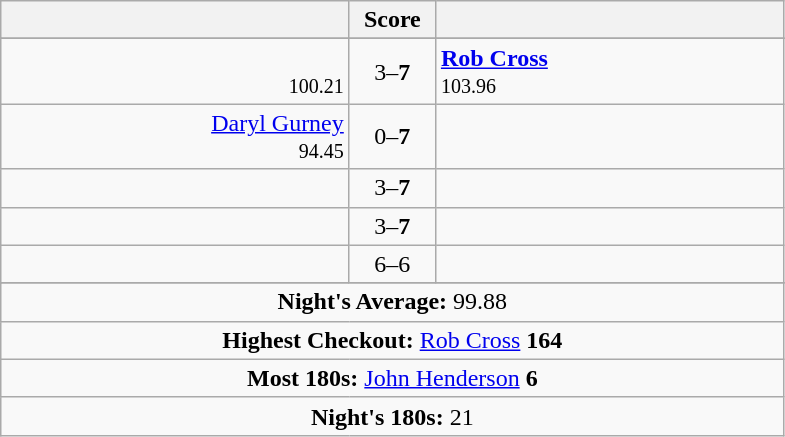<table class=wikitable style="text-align:center">
<tr>
<th width=225></th>
<th width=50>Score</th>
<th width=225></th>
</tr>
<tr align=center>
</tr>
<tr align=left>
<td align=right> <br><small><span>100.21</span></small></td>
<td align=center>3–<strong>7</strong></td>
<td> <strong><a href='#'>Rob Cross</a></strong> <br><small><span>103.96</span></small></td>
</tr>
<tr align=left>
<td align=right><a href='#'>Daryl Gurney</a>  <br><small><span>94.45</span></small></td>
<td align=center>0–<strong>7</strong></td>
<td></td>
</tr>
<tr align=left>
<td align=right></td>
<td align=center>3–<strong>7</strong></td>
<td></td>
</tr>
<tr align=left>
<td align=right></td>
<td align=center>3–<strong>7</strong></td>
<td></td>
</tr>
<tr align=left>
<td align=right></td>
<td align=center>6–6</td>
<td></td>
</tr>
<tr align=center>
</tr>
<tr align=center>
<td colspan="3"><strong>Night's Average:</strong> 99.88</td>
</tr>
<tr align=center>
<td colspan="3"><strong>Highest Checkout:</strong>  <a href='#'>Rob Cross</a> <strong>164</strong></td>
</tr>
<tr align=center>
<td colspan="3"><strong>Most 180s:</strong>  <a href='#'>John Henderson</a> <strong>6</strong></td>
</tr>
<tr align=center>
<td colspan="3"><strong>Night's 180s:</strong> 21</td>
</tr>
</table>
